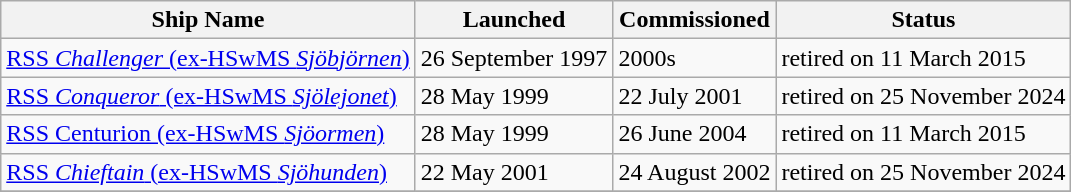<table class="sortable wikitable">
<tr>
<th>Ship Name</th>
<th>Launched</th>
<th>Commissioned</th>
<th>Status</th>
</tr>
<tr>
<td><a href='#'>RSS <em>Challenger</em> (ex-HSwMS <em>Sjöbjörnen</em>)</a></td>
<td>26 September 1997</td>
<td>2000s</td>
<td>retired on 11 March 2015</td>
</tr>
<tr>
<td><a href='#'>RSS <em>Conqueror</em> (ex-HSwMS <em>Sjölejonet</em>)</a></td>
<td>28 May 1999</td>
<td>22 July 2001</td>
<td>retired on 25 November 2024</td>
</tr>
<tr>
<td><a href='#'>RSS Centurion (ex-HSwMS <em>Sjöormen</em>)</a></td>
<td>28 May 1999</td>
<td>26 June 2004</td>
<td>retired on 11 March 2015</td>
</tr>
<tr>
<td><a href='#'>RSS <em>Chieftain</em> (ex-HSwMS <em>Sjöhunden</em>)</a></td>
<td>22 May 2001</td>
<td>24 August 2002</td>
<td>retired on 25 November 2024</td>
</tr>
<tr>
</tr>
</table>
